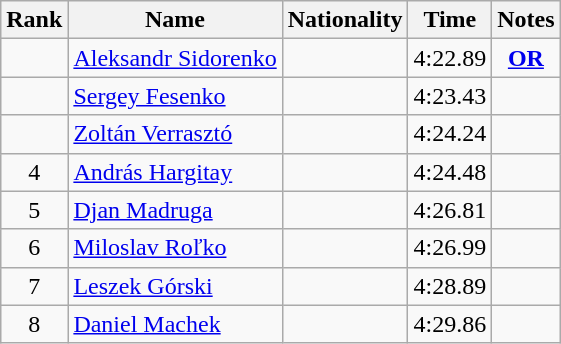<table class="wikitable sortable" style="text-align:center">
<tr>
<th>Rank</th>
<th>Name</th>
<th>Nationality</th>
<th>Time</th>
<th>Notes</th>
</tr>
<tr>
<td></td>
<td align=left><a href='#'>Aleksandr Sidorenko</a></td>
<td align=left></td>
<td>4:22.89</td>
<td><strong><a href='#'>OR</a></strong></td>
</tr>
<tr>
<td></td>
<td align=left><a href='#'>Sergey Fesenko</a></td>
<td align=left></td>
<td>4:23.43</td>
<td></td>
</tr>
<tr>
<td></td>
<td align=left><a href='#'>Zoltán Verrasztó</a></td>
<td align=left></td>
<td>4:24.24</td>
<td></td>
</tr>
<tr>
<td>4</td>
<td align=left><a href='#'>András Hargitay</a></td>
<td align=left></td>
<td>4:24.48</td>
<td></td>
</tr>
<tr>
<td>5</td>
<td align=left><a href='#'>Djan Madruga</a></td>
<td align=left></td>
<td>4:26.81</td>
<td></td>
</tr>
<tr>
<td>6</td>
<td align=left><a href='#'>Miloslav Roľko</a></td>
<td align=left></td>
<td>4:26.99</td>
<td></td>
</tr>
<tr>
<td>7</td>
<td align=left><a href='#'>Leszek Górski</a></td>
<td align=left></td>
<td>4:28.89</td>
<td></td>
</tr>
<tr>
<td>8</td>
<td align=left><a href='#'>Daniel Machek</a></td>
<td align=left></td>
<td>4:29.86</td>
<td></td>
</tr>
</table>
